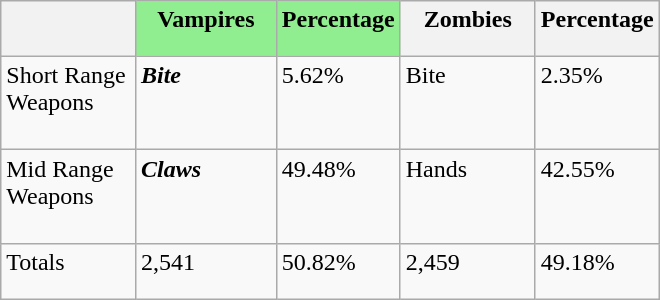<table class="wikitable" style="text-align:left; width:440px; height:200px">
<tr valign="top">
<th style="width:120px;"></th>
<th style="width:120px; background:lightgreen;">Vampires</th>
<th style="width:40px; background:lightgreen;">Percentage</th>
<th style="width:120px;">Zombies</th>
<th style="width:40px;">Percentage</th>
</tr>
<tr valign="top">
<td>Short Range Weapons</td>
<td><strong><em>Bite</em></strong></td>
<td>5.62%</td>
<td>Bite</td>
<td>2.35%</td>
</tr>
<tr valign="top">
<td>Mid Range Weapons</td>
<td><strong><em>Claws</em></strong></td>
<td>49.48%</td>
<td>Hands</td>
<td>42.55%</td>
</tr>
<tr valign="top">
<td>Totals</td>
<td>2,541</td>
<td>50.82%</td>
<td>2,459</td>
<td>49.18%</td>
</tr>
</table>
